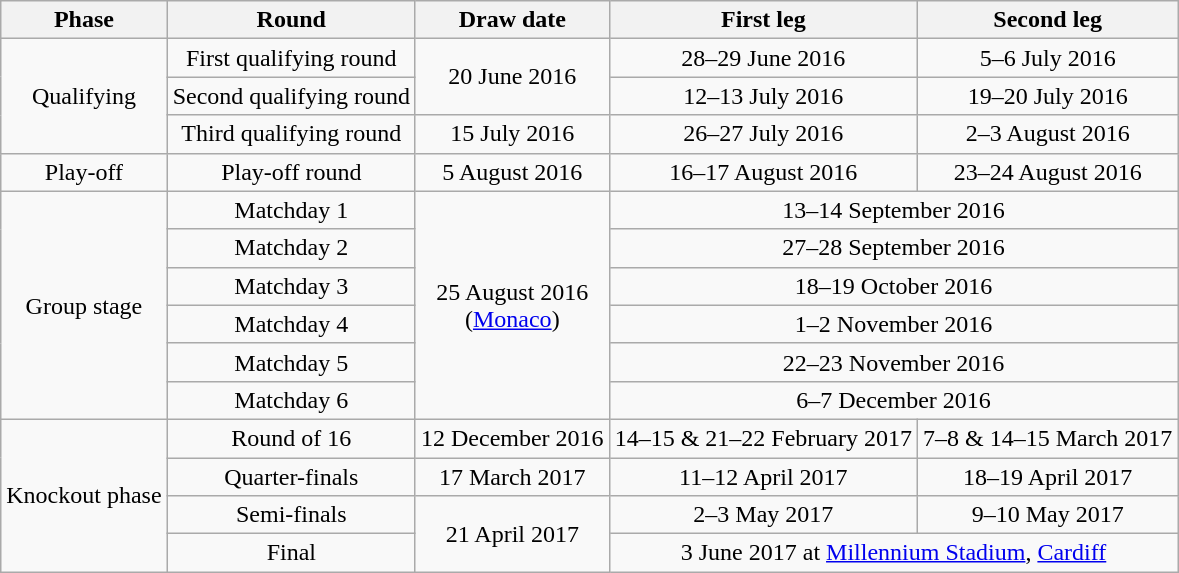<table class="wikitable" style="text-align:center">
<tr>
<th>Phase</th>
<th>Round</th>
<th>Draw date</th>
<th>First leg</th>
<th>Second leg</th>
</tr>
<tr>
<td rowspan=3>Qualifying</td>
<td>First qualifying round</td>
<td rowspan=2>20 June 2016</td>
<td>28–29 June 2016</td>
<td>5–6 July 2016</td>
</tr>
<tr>
<td>Second qualifying round</td>
<td>12–13 July 2016</td>
<td>19–20 July 2016</td>
</tr>
<tr>
<td>Third qualifying round</td>
<td>15 July 2016</td>
<td>26–27 July 2016</td>
<td>2–3 August 2016</td>
</tr>
<tr>
<td>Play-off</td>
<td>Play-off round</td>
<td>5 August 2016</td>
<td>16–17 August 2016</td>
<td>23–24 August 2016</td>
</tr>
<tr>
<td rowspan=6>Group stage</td>
<td>Matchday 1</td>
<td rowspan=6>25 August 2016<br>(<a href='#'>Monaco</a>)</td>
<td colspan=2>13–14 September 2016</td>
</tr>
<tr>
<td>Matchday 2</td>
<td colspan=2>27–28 September 2016</td>
</tr>
<tr>
<td>Matchday 3</td>
<td colspan=2>18–19 October 2016</td>
</tr>
<tr>
<td>Matchday 4</td>
<td colspan=2>1–2 November 2016</td>
</tr>
<tr>
<td>Matchday 5</td>
<td colspan=2>22–23 November 2016</td>
</tr>
<tr>
<td>Matchday 6</td>
<td colspan=2>6–7 December 2016</td>
</tr>
<tr>
<td rowspan=4>Knockout phase</td>
<td>Round of 16</td>
<td>12 December 2016</td>
<td>14–15 & 21–22 February 2017</td>
<td>7–8 & 14–15 March 2017</td>
</tr>
<tr>
<td>Quarter-finals</td>
<td>17 March 2017</td>
<td>11–12 April 2017</td>
<td>18–19 April 2017</td>
</tr>
<tr>
<td>Semi-finals</td>
<td rowspan=2>21 April 2017</td>
<td>2–3 May 2017</td>
<td>9–10 May 2017</td>
</tr>
<tr>
<td>Final</td>
<td colspan=2>3 June 2017 at <a href='#'>Millennium Stadium</a>, <a href='#'>Cardiff</a></td>
</tr>
</table>
